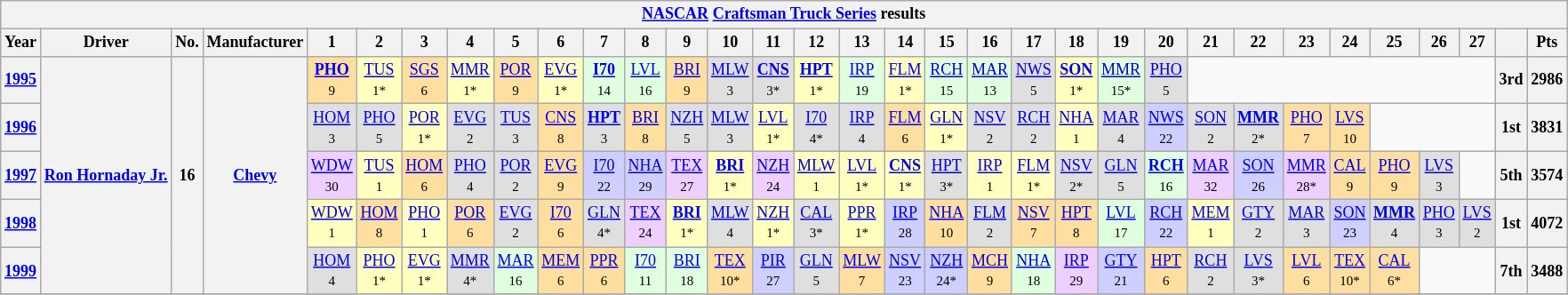<table class="wikitable" style="text-align:center; font-size:75%">
<tr>
<th colspan=45><a href='#'>NASCAR</a> <a href='#'>Craftsman Truck Series</a> results</th>
</tr>
<tr>
<th>Year</th>
<th>Driver</th>
<th>No.</th>
<th>Manufacturer</th>
<th>1</th>
<th>2</th>
<th>3</th>
<th>4</th>
<th>5</th>
<th>6</th>
<th>7</th>
<th>8</th>
<th>9</th>
<th>10</th>
<th>11</th>
<th>12</th>
<th>13</th>
<th>14</th>
<th>15</th>
<th>16</th>
<th>17</th>
<th>18</th>
<th>19</th>
<th>20</th>
<th>21</th>
<th>22</th>
<th>23</th>
<th>24</th>
<th>25</th>
<th>26</th>
<th>27</th>
<th></th>
<th>Pts</th>
</tr>
<tr>
<th><a href='#'>1995</a></th>
<th rowspan=5><a href='#'>Ron Hornaday Jr.</a></th>
<th rowspan=5>16</th>
<th rowspan=5><a href='#'>Chevy</a></th>
<td style="background:#FFDF9F;"><strong><a href='#'>PHO</a></strong><br><small>9</small></td>
<td style="background:#FFFFBF;"><a href='#'>TUS</a><br><small>1*</small></td>
<td style="background:#FFDF9F;"><a href='#'>SGS</a><br><small>6</small></td>
<td style="background:#FFFFBF;"><a href='#'>MMR</a><br><small>1*</small></td>
<td style="background:#FFDF9F;"><a href='#'>POR</a><br><small>9</small></td>
<td style="background:#FFFFBF;"><a href='#'>EVG</a><br><small>1*</small></td>
<td style="background:#DFFFDF;"><strong><a href='#'>I70</a></strong><br><small>14</small></td>
<td style="background:#DFFFDF;"><a href='#'>LVL</a><br><small>16</small></td>
<td style="background:#FFDF9F;"><a href='#'>BRI</a><br><small>9</small></td>
<td style="background:#DFDFDF;"><a href='#'>MLW</a><br><small>3</small></td>
<td style="background:#DFDFDF;"><strong><a href='#'>CNS</a></strong><br><small>3*</small></td>
<td style="background:#FFFFBF;"><strong><a href='#'>HPT</a></strong><br><small>1*</small></td>
<td style="background:#DFFFDF;"><a href='#'>IRP</a><br><small>19</small></td>
<td style="background:#FFFFBF;"><a href='#'>FLM</a><br><small>1*</small></td>
<td style="background:#DFFFDF;"><a href='#'>RCH</a><br><small>15</small></td>
<td style="background:#DFFFDF;"><a href='#'>MAR</a><br><small>13</small></td>
<td style="background:#DFDFDF;"><a href='#'>NWS</a><br><small>5</small></td>
<td style="background:#FFFFBF;"><strong><a href='#'>SON</a></strong><br><small>1*</small></td>
<td style="background:#DFFFDF;"><a href='#'>MMR</a><br><small>15*</small></td>
<td style="background:#DFDFDF;"><a href='#'>PHO</a><br><small>5</small></td>
<td colspan=7></td>
<th>3rd</th>
<th>2986</th>
</tr>
<tr>
<th><a href='#'>1996</a></th>
<td style="background:#DFDFDF;"><a href='#'>HOM</a><br><small>3</small></td>
<td style="background:#DFDFDF;"><a href='#'>PHO</a><br><small>5</small></td>
<td style="background:#FFFFBF;"><a href='#'>POR</a><br><small>1*</small></td>
<td style="background:#DFDFDF;"><a href='#'>EVG</a><br><small>2</small></td>
<td style="background:#DFDFDF;"><a href='#'>TUS</a><br><small>3</small></td>
<td style="background:#FFDF9F;"><a href='#'>CNS</a><br><small>8</small></td>
<td style="background:#DFDFDF;"><strong><a href='#'>HPT</a></strong><br><small>3</small></td>
<td style="background:#FFDF9F;"><a href='#'>BRI</a><br><small>8</small></td>
<td style="background:#DFDFDF;"><a href='#'>NZH</a><br><small>5</small></td>
<td style="background:#DFDFDF;"><a href='#'>MLW</a><br><small>3</small></td>
<td style="background:#FFFFBF;"><a href='#'>LVL</a><br><small>1*</small></td>
<td style="background:#DFDFDF;"><a href='#'>I70</a><br><small>4*</small></td>
<td style="background:#DFDFDF;"><a href='#'>IRP</a><br><small>4</small></td>
<td style="background:#FFDF9F;"><a href='#'>FLM</a><br><small>6</small></td>
<td style="background:#FFFFBF;"><a href='#'>GLN</a><br><small>1*</small></td>
<td style="background:#DFDFDF;"><a href='#'>NSV</a><br><small>2</small></td>
<td style="background:#DFDFDF;"><a href='#'>RCH</a><br><small>2</small></td>
<td style="background:#FFFFBF;"><a href='#'>NHA</a><br><small>1</small></td>
<td style="background:#DFDFDF;"><a href='#'>MAR</a><br><small>4</small></td>
<td style="background:#CFCFFF;"><a href='#'>NWS</a><br><small>22</small></td>
<td style="background:#DFDFDF;"><a href='#'>SON</a><br><small>2</small></td>
<td style="background:#DFDFDF;"><strong><a href='#'>MMR</a></strong><br><small>2*</small></td>
<td style="background:#FFDF9F;"><a href='#'>PHO</a><br><small>7</small></td>
<td style="background:#FFDF9F;"><a href='#'>LVS</a><br><small>10</small></td>
<td colspan=3></td>
<th>1st</th>
<th>3831</th>
</tr>
<tr>
<th><a href='#'>1997</a></th>
<td style="background:#EFCFFF;"><a href='#'>WDW</a><br><small>30</small></td>
<td style="background:#FFFFBF;"><a href='#'>TUS</a><br><small>1</small></td>
<td style="background:#FFDF9F;"><a href='#'>HOM</a><br><small>6</small></td>
<td style="background:#DFDFDF;"><a href='#'>PHO</a><br><small>4</small></td>
<td style="background:#DFDFDF;"><a href='#'>POR</a><br><small>2</small></td>
<td style="background:#FFDF9F;"><a href='#'>EVG</a><br><small>9</small></td>
<td style="background:#CFCFFF;"><a href='#'>I70</a><br><small>22</small></td>
<td style="background:#CFCFFF;"><a href='#'>NHA</a><br><small>29</small></td>
<td style="background:#EFCFFF;"><a href='#'>TEX</a><br><small>27</small></td>
<td style="background:#FFFFBF;"><strong><a href='#'>BRI</a></strong><br><small>1*</small></td>
<td style="background:#EFCFFF;"><a href='#'>NZH</a><br><small>24</small></td>
<td style="background:#FFFFBF;"><a href='#'>MLW</a><br><small>1</small></td>
<td style="background:#FFFFBF;"><a href='#'>LVL</a><br><small>1*</small></td>
<td style="background:#FFFFBF;"><strong><a href='#'>CNS</a></strong><br><small>1*</small></td>
<td style="background:#DFDFDF;"><a href='#'>HPT</a><br><small>3*</small></td>
<td style="background:#FFFFBF;"><a href='#'>IRP</a><br><small>1</small></td>
<td style="background:#FFFFBF;"><a href='#'>FLM</a><br><small>1*</small></td>
<td style="background:#DFDFDF;"><a href='#'>NSV</a><br><small>2*</small></td>
<td style="background:#DFDFDF;"><a href='#'>GLN</a><br><small>5</small></td>
<td style="background:#DFFFDF;"><strong><a href='#'>RCH</a></strong><br><small>16</small></td>
<td style="background:#EFCFFF;"><a href='#'>MAR</a><br><small>32</small></td>
<td style="background:#CFCFFF;"><a href='#'>SON</a><br><small>26</small></td>
<td style="background:#EFCFFF;"><a href='#'>MMR</a><br><small>28*</small></td>
<td style="background:#FFDF9F;"><a href='#'>CAL</a><br><small>9</small></td>
<td style="background:#FFDF9F;"><a href='#'>PHO</a><br><small>9</small></td>
<td style="background:#DFDFDF;"><a href='#'>LVS</a><br><small>3</small></td>
<td></td>
<th>5th</th>
<th>3574</th>
</tr>
<tr>
<th><a href='#'>1998</a></th>
<td style="background:#FFFFBF;"><a href='#'>WDW</a><br><small>1</small></td>
<td style="background:#FFDF9F;"><a href='#'>HOM</a><br><small>8</small></td>
<td style="background:#FFFFBF;"><a href='#'>PHO</a><br><small>1</small></td>
<td style="background:#FFDF9F;"><a href='#'>POR</a><br><small>6</small></td>
<td style="background:#DFDFDF;"><a href='#'>EVG</a><br><small>2</small></td>
<td style="background:#FFDF9F;"><a href='#'>I70</a><br><small>6</small></td>
<td style="background:#DFDFDF;"><a href='#'>GLN</a><br><small>4*</small></td>
<td style="background:#EFCFFF;"><a href='#'>TEX</a><br><small>24</small></td>
<td style="background:#FFFFBF;"><strong><a href='#'>BRI</a></strong><br><small>1*</small></td>
<td style="background:#DFDFDF;"><a href='#'>MLW</a><br><small>4</small></td>
<td style="background:#FFFFBF;"><a href='#'>NZH</a><br><small>1*</small></td>
<td style="background:#DFDFDF;"><a href='#'>CAL</a><br><small>3*</small></td>
<td style="background:#FFFFBF;"><a href='#'>PPR</a><br><small>1*</small></td>
<td style="background:#CFCFFF;"><a href='#'>IRP</a><br><small>28</small></td>
<td style="background:#FFDF9F;"><a href='#'>NHA</a><br><small>10</small></td>
<td style="background:#DFDFDF;"><a href='#'>FLM</a><br><small>2</small></td>
<td style="background:#FFDF9F;"><a href='#'>NSV</a><br><small>7</small></td>
<td style="background:#FFDF9F;"><a href='#'>HPT</a><br><small>8</small></td>
<td style="background:#DFFFDF;"><a href='#'>LVL</a><br><small>17</small></td>
<td style="background:#CFCFFF;"><a href='#'>RCH</a><br><small>22</small></td>
<td style="background:#FFFFBF;"><a href='#'>MEM</a><br><small>1</small></td>
<td style="background:#DFDFDF;"><a href='#'>GTY</a><br><small>2</small></td>
<td style="background:#DFDFDF;"><a href='#'>MAR</a><br><small>3</small></td>
<td style="background:#CFCFFF;"><a href='#'>SON</a><br><small>23</small></td>
<td style="background:#DFDFDF;"><strong><a href='#'>MMR</a></strong><br><small>4</small></td>
<td style="background:#DFDFDF;"><a href='#'>PHO</a><br><small>3</small></td>
<td style="background:#DFDFDF;"><a href='#'>LVS</a><br><small>2</small></td>
<th>1st</th>
<th>4072</th>
</tr>
<tr>
<th><a href='#'>1999</a></th>
<td style="background:#DFDFDF;"><a href='#'>HOM</a><br><small>4</small></td>
<td style="background:#FFFFBF;"><a href='#'>PHO</a><br><small>1*</small></td>
<td style="background:#FFFFBF;"><a href='#'>EVG</a><br><small>1*</small></td>
<td style="background:#DFDFDF;"><a href='#'>MMR</a><br><small>4*</small></td>
<td style="background:#DFFFDF;"><a href='#'>MAR</a><br><small>16</small></td>
<td style="background:#FFDF9F;"><a href='#'>MEM</a><br><small>6</small></td>
<td style="background:#FFDF9F;"><a href='#'>PPR</a><br><small>6</small></td>
<td style="background:#DFFFDF;"><a href='#'>I70</a><br><small>11</small></td>
<td style="background:#DFFFDF;"><a href='#'>BRI</a><br><small>18</small></td>
<td style="background:#FFDF9F;"><a href='#'>TEX</a><br><small>10*</small></td>
<td style="background:#CFCFFF;"><a href='#'>PIR</a><br><small>27</small></td>
<td style="background:#DFDFDF;"><a href='#'>GLN</a><br><small>5</small></td>
<td style="background:#FFDF9F;"><a href='#'>MLW</a><br><small>7</small></td>
<td style="background:#CFCFFF;"><a href='#'>NSV</a><br><small>23</small></td>
<td style="background:#CFCFFF;"><a href='#'>NZH</a><br><small>24*</small></td>
<td style="background:#FFDF9F;"><a href='#'>MCH</a><br><small>9</small></td>
<td style="background:#DFFFDF;"><a href='#'>NHA</a><br><small>18</small></td>
<td style="background:#EFCFFF;"><a href='#'>IRP</a><br><small>29</small></td>
<td style="background:#CFCFFF;"><a href='#'>GTY</a><br><small>21</small></td>
<td style="background:#FFDF9F;"><a href='#'>HPT</a><br><small>6</small></td>
<td style="background:#DFDFDF;"><a href='#'>RCH</a><br><small>2</small></td>
<td style="background:#DFDFDF;"><a href='#'>LVS</a><br><small>3*</small></td>
<td style="background:#FFDF9F;"><a href='#'>LVL</a><br><small>6</small></td>
<td style="background:#FFDF9F;"><a href='#'>TEX</a><br><small>10*</small></td>
<td style="background:#FFDF9F;"><a href='#'>CAL</a><br><small>6*</small></td>
<td colspan=2></td>
<th>7th</th>
<th>3488</th>
</tr>
<tr>
</tr>
</table>
